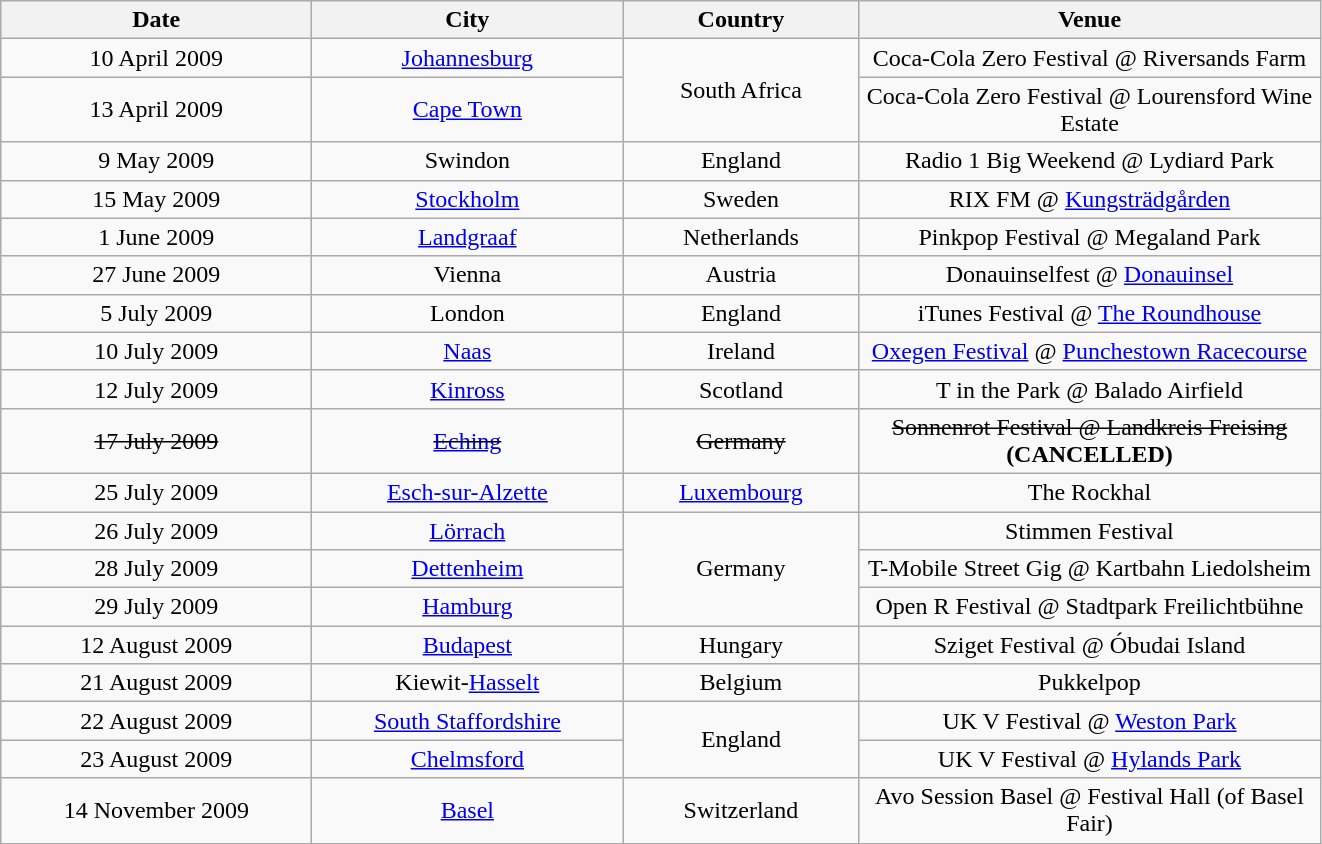<table class="wikitable" style="text-align:center;">
<tr>
<th style="width:200px;">Date</th>
<th style="width:200px;">City</th>
<th style="width:150px;">Country</th>
<th style="width:300px;">Venue</th>
</tr>
<tr>
<td>10 April 2009</td>
<td><a href='#'>Johannesburg</a></td>
<td rowspan="2">South Africa</td>
<td>Coca-Cola Zero Festival @ Riversands Farm</td>
</tr>
<tr>
<td>13 April 2009</td>
<td><a href='#'>Cape Town</a></td>
<td>Coca-Cola Zero Festival @ Lourensford Wine Estate</td>
</tr>
<tr>
<td>9 May 2009</td>
<td>Swindon</td>
<td>England</td>
<td>Radio 1 Big Weekend @ Lydiard Park</td>
</tr>
<tr>
<td>15 May 2009</td>
<td><a href='#'>Stockholm</a></td>
<td>Sweden</td>
<td>RIX FM @ <a href='#'>Kungsträdgården</a></td>
</tr>
<tr>
<td>1 June 2009</td>
<td><a href='#'>Landgraaf</a></td>
<td>Netherlands</td>
<td>Pinkpop Festival @ Megaland Park</td>
</tr>
<tr>
<td>27 June 2009</td>
<td>Vienna</td>
<td>Austria</td>
<td>Donauinselfest @ <a href='#'>Donauinsel</a></td>
</tr>
<tr>
<td>5 July 2009</td>
<td>London</td>
<td>England</td>
<td>iTunes Festival @ <a href='#'>The Roundhouse</a></td>
</tr>
<tr>
<td>10 July 2009</td>
<td><a href='#'>Naas</a></td>
<td>Ireland</td>
<td><a href='#'>Oxegen Festival</a> @ <a href='#'>Punchestown Racecourse</a></td>
</tr>
<tr>
<td>12 July 2009</td>
<td><a href='#'>Kinross</a></td>
<td>Scotland</td>
<td>T in the Park @ Balado Airfield</td>
</tr>
<tr>
<td><s>17 July 2009</s></td>
<td><s><a href='#'>Eching</a></s></td>
<td><s>Germany</s></td>
<td><s>Sonnenrot Festival @ Landkreis Freising</s> <strong><span>(CANCELLED)</span></strong></td>
</tr>
<tr>
<td>25 July 2009</td>
<td><a href='#'>Esch-sur-Alzette</a></td>
<td><a href='#'>Luxembourg</a></td>
<td>The Rockhal</td>
</tr>
<tr>
<td>26 July 2009</td>
<td><a href='#'>Lörrach</a></td>
<td rowspan="3">Germany</td>
<td>Stimmen Festival</td>
</tr>
<tr>
<td>28 July 2009</td>
<td><a href='#'>Dettenheim</a></td>
<td>T-Mobile Street Gig @ Kartbahn Liedolsheim</td>
</tr>
<tr>
<td>29 July 2009</td>
<td><a href='#'>Hamburg</a></td>
<td>Open R Festival @ Stadtpark Freilichtbühne</td>
</tr>
<tr>
<td>12 August 2009</td>
<td><a href='#'>Budapest</a></td>
<td>Hungary</td>
<td>Sziget Festival @ Óbudai Island</td>
</tr>
<tr>
<td>21 August 2009</td>
<td>Kiewit-<a href='#'>Hasselt</a></td>
<td>Belgium</td>
<td>Pukkelpop</td>
</tr>
<tr>
<td>22 August 2009</td>
<td><a href='#'>South Staffordshire</a></td>
<td rowspan="2">England</td>
<td>UK V Festival @ <a href='#'>Weston Park</a></td>
</tr>
<tr>
<td>23 August 2009</td>
<td><a href='#'>Chelmsford</a></td>
<td>UK V Festival @ <a href='#'>Hylands Park</a></td>
</tr>
<tr>
<td>14 November 2009</td>
<td><a href='#'>Basel</a></td>
<td>Switzerland</td>
<td>Avo Session Basel @ Festival Hall (of Basel Fair)</td>
</tr>
</table>
